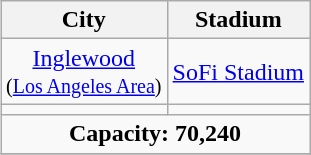<table class="wikitable" style="margin:1em auto; text-align:center;">
<tr>
<th>City</th>
<th>Stadium</th>
</tr>
<tr>
<td><a href='#'>Inglewood</a><br> <small>(<a href='#'>Los Angeles Area</a>)</small></td>
<td><a href='#'>SoFi Stadium</a></td>
</tr>
<tr>
<td></td>
<td></td>
</tr>
<tr>
<td colspan="2"><strong>Capacity:</strong> <strong>70,240</strong></td>
</tr>
<tr>
</tr>
</table>
